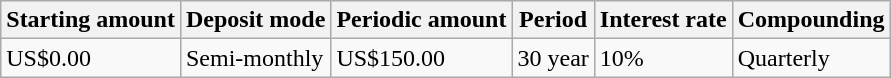<table class="wikitable" border="1">
<tr>
<th>Starting amount</th>
<th>Deposit mode</th>
<th>Periodic amount</th>
<th>Period</th>
<th>Interest rate</th>
<th>Compounding</th>
</tr>
<tr>
<td>US$0.00</td>
<td>Semi-monthly</td>
<td>US$150.00</td>
<td>30 year</td>
<td>10%</td>
<td>Quarterly</td>
</tr>
</table>
